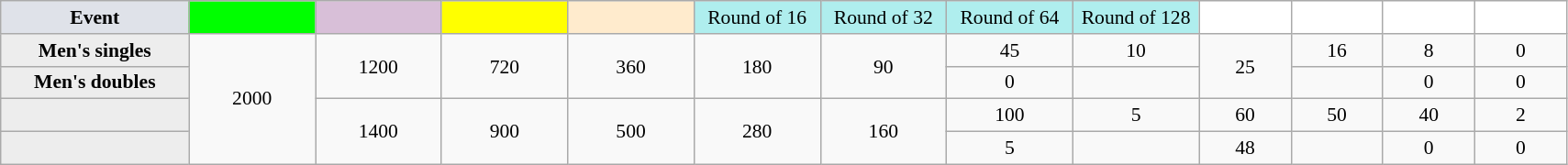<table class=wikitable style=font-size:90%;text-align:center>
<tr>
<td style="width:130px; background:#dfe2e9;"><strong>Event</strong></td>
<td style="width:85px; background:lime;"><strong></strong></td>
<td style="width:85px; background:thistle;"></td>
<td style="width:85px; background:#ff0;"></td>
<td style="width:85px; background:#ffebcd;"></td>
<td style="width:85px; background:#afeeee;">Round of 16</td>
<td style="width:85px; background:#afeeee;">Round of 32</td>
<td style="width:85px; background:#afeeee;">Round of 64</td>
<td style="width:85px; background:#afeeee;">Round of 128</td>
<td style="width:60px; background:#ffffff;"></td>
<td style="width:60px; background:#ffffff;"></td>
<td style="width:60px; background:#ffffff;"></td>
<td style="width:60px; background:#ffffff;"></td>
</tr>
<tr>
<th style="background:#ededed;">Men's singles</th>
<td rowspan="4">2000</td>
<td rowspan="2">1200</td>
<td rowspan="2">720</td>
<td rowspan="2">360</td>
<td rowspan="2">180</td>
<td rowspan="2">90</td>
<td>45</td>
<td>10</td>
<td rowspan="2">25</td>
<td>16</td>
<td>8</td>
<td>0</td>
</tr>
<tr>
<th style="background:#ededed;">Men's doubles</th>
<td>0</td>
<td></td>
<td></td>
<td>0</td>
<td>0</td>
</tr>
<tr>
<th style="background:#ededed;"></th>
<td rowspan="2">1400</td>
<td rowspan="2">900</td>
<td rowspan="2">500</td>
<td rowspan="2">280</td>
<td rowspan="2">160</td>
<td>100</td>
<td>5</td>
<td>60</td>
<td>50</td>
<td>40</td>
<td>2</td>
</tr>
<tr>
<th style="background:#ededed;"></th>
<td>5</td>
<td></td>
<td>48</td>
<td></td>
<td>0</td>
<td>0</td>
</tr>
</table>
